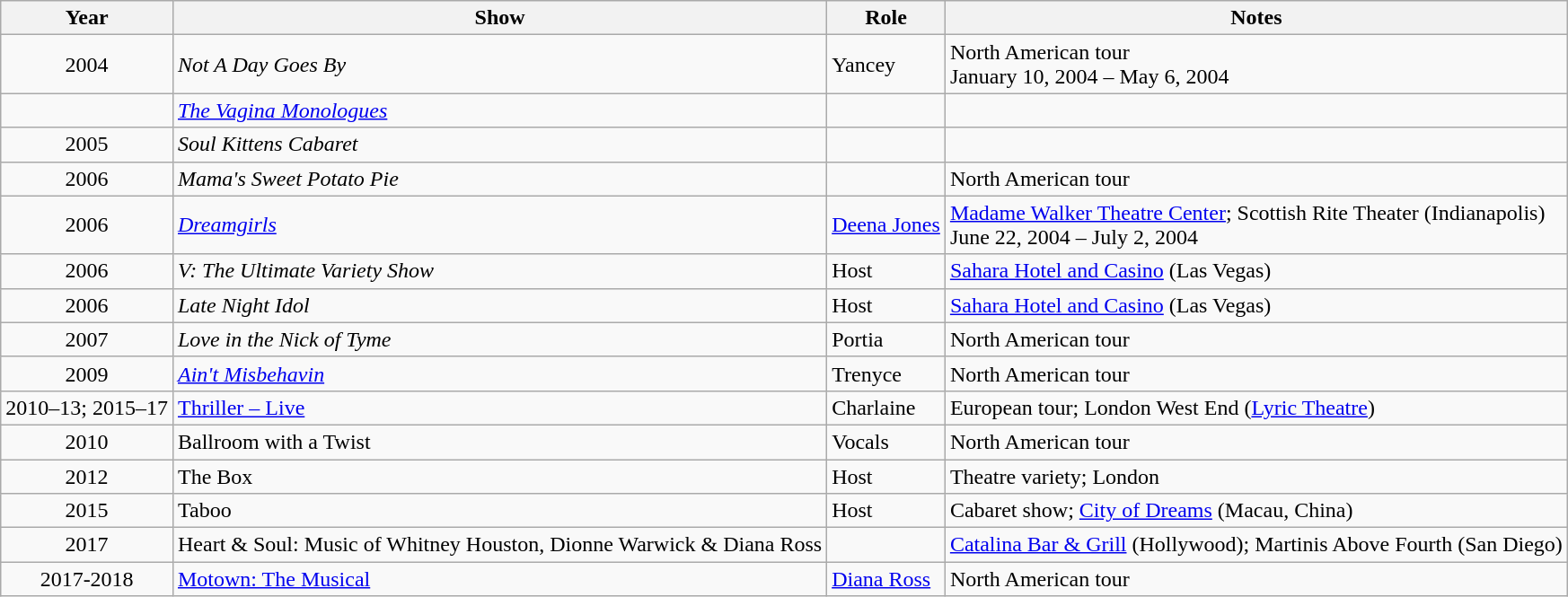<table class="wikitable sortable">
<tr>
<th>Year</th>
<th>Show</th>
<th>Role</th>
<th class="unsortable">Notes</th>
</tr>
<tr>
<td style="text-align:center;">2004</td>
<td><em>Not A Day Goes By</em></td>
<td>Yancey</td>
<td>North American tour<br> January 10, 2004 – May 6, 2004</td>
</tr>
<tr>
<td></td>
<td><em><a href='#'>The Vagina Monologues</a></em></td>
<td></td>
<td></td>
</tr>
<tr>
<td style="text-align:center;">2005</td>
<td><em>Soul Kittens Cabaret</em></td>
<td></td>
<td></td>
</tr>
<tr>
<td style="text-align:center;">2006</td>
<td><em>Mama's Sweet Potato Pie</em></td>
<td></td>
<td>North American tour</td>
</tr>
<tr>
<td style="text-align:center;">2006</td>
<td><em><a href='#'>Dreamgirls</a></em></td>
<td><a href='#'>Deena Jones</a></td>
<td><a href='#'>Madame Walker Theatre Center</a>; Scottish Rite Theater (Indianapolis) <br> June 22, 2004 – July 2, 2004</td>
</tr>
<tr>
<td style="text-align:center;">2006</td>
<td><em>V: The Ultimate Variety Show</em></td>
<td>Host</td>
<td><a href='#'>Sahara Hotel and Casino</a> (Las Vegas)</td>
</tr>
<tr>
<td style="text-align:center;">2006</td>
<td><em>Late Night Idol</em></td>
<td>Host</td>
<td><a href='#'>Sahara Hotel and Casino</a> (Las Vegas)</td>
</tr>
<tr>
<td style="text-align:center;">2007</td>
<td><em>Love in the Nick of Tyme</em></td>
<td>Portia</td>
<td>North American tour</td>
</tr>
<tr>
<td style="text-align:center;">2009</td>
<td><em><a href='#'>Ain't Misbehavin</a><strong></td>
<td>Trenyce</td>
<td>North American tour</td>
</tr>
<tr>
<td style="text-align:center;">2010–13; 2015–17</td>
<td></em><a href='#'>Thriller – Live</a><em></td>
<td>Charlaine</td>
<td>European tour; London West End (<a href='#'>Lyric Theatre</a>)</td>
</tr>
<tr>
<td style="text-align:center;">2010</td>
<td></em>Ballroom with a Twist<em></td>
<td>Vocals</td>
<td>North American tour</td>
</tr>
<tr>
<td style="text-align:center;">2012</td>
<td></em>The Box<em></td>
<td>Host</td>
<td>Theatre variety; London</td>
</tr>
<tr>
<td style="text-align:center;">2015</td>
<td></em>Taboo<em></td>
<td>Host</td>
<td>Cabaret show; <a href='#'>City of Dreams</a> (Macau, China)</td>
</tr>
<tr>
<td style="text-align:center;">2017</td>
<td></em>Heart & Soul: Music of Whitney Houston, Dionne Warwick & Diana Ross<em></td>
<td></td>
<td><a href='#'>Catalina Bar & Grill</a> (Hollywood); Martinis Above Fourth (San Diego)</td>
</tr>
<tr>
<td style="text-align:center;">2017-2018</td>
<td></em><a href='#'>Motown: The Musical</a><em></td>
<td><a href='#'>Diana Ross</a></td>
<td>North American tour</td>
</tr>
</table>
